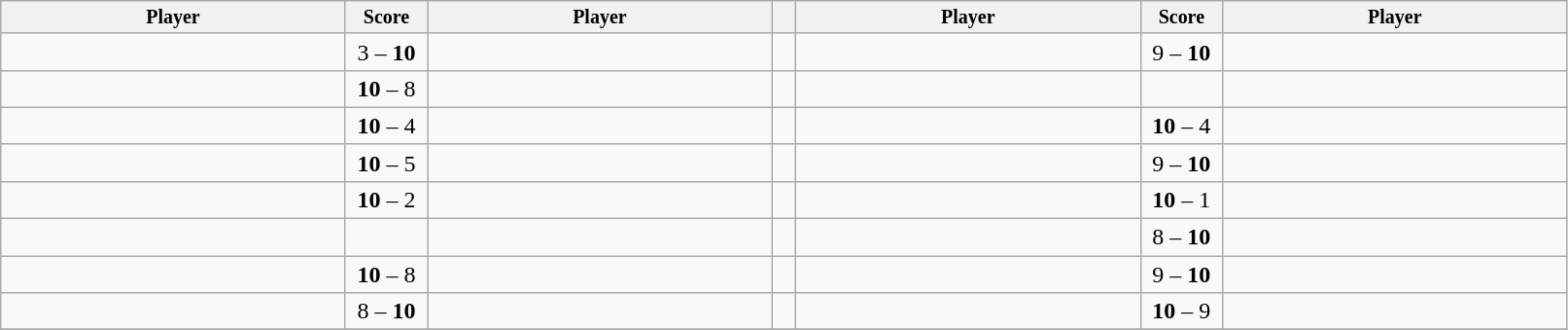<table class="wikitable">
<tr style="font-size:10pt;font-weight:bold">
<th width=230>Player</th>
<th width=50>Score</th>
<th width=230>Player</th>
<th width=10></th>
<th width=230>Player</th>
<th width=50>Score</th>
<th width=230>Player</th>
</tr>
<tr>
<td></td>
<td align=center>3 – <strong>10</strong></td>
<td></td>
<td></td>
<td></td>
<td align=center>9 – <strong>10</strong></td>
<td></td>
</tr>
<tr>
<td></td>
<td align=center><strong>10</strong>  – 8</td>
<td></td>
<td></td>
<td></td>
<td align=center></td>
<td></td>
</tr>
<tr>
<td></td>
<td align=center><strong>10</strong> – 4</td>
<td></td>
<td></td>
<td></td>
<td align=center><strong>10</strong> – 4</td>
<td></td>
</tr>
<tr>
<td></td>
<td align=center><strong>10</strong> – 5</td>
<td></td>
<td></td>
<td></td>
<td align=center>9 – <strong>10</strong></td>
<td></td>
</tr>
<tr>
<td></td>
<td align=center><strong>10</strong> – 2</td>
<td></td>
<td></td>
<td></td>
<td align=center><strong>10</strong> – 1</td>
<td></td>
</tr>
<tr>
<td></td>
<td align=center></td>
<td></td>
<td></td>
<td></td>
<td align=center>8  –  <strong>10</strong></td>
<td></td>
</tr>
<tr>
<td></td>
<td align=center><strong>10</strong> – 8</td>
<td></td>
<td></td>
<td></td>
<td align=center>9 – <strong>10</strong></td>
<td></td>
</tr>
<tr>
<td></td>
<td align=center>8 – <strong>10</strong></td>
<td></td>
<td></td>
<td></td>
<td align=center><strong>10</strong> – 9</td>
<td></td>
</tr>
<tr>
</tr>
</table>
